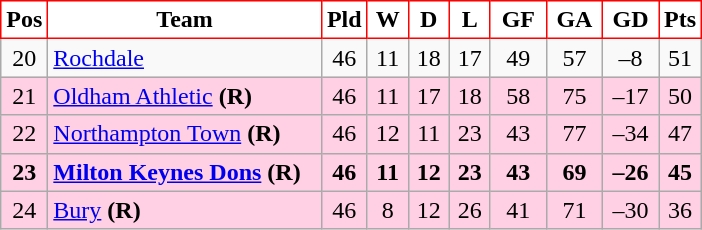<table class="wikitable" style="text-align: center;">
<tr>
<th width=20 style="background:#FFFFFF; color:black; border:1px solid red;">Pos</th>
<th width=175 style="background:#FFFFFF; color:black; border:1px solid red;">Team</th>
<th width=20 style="background:#FFFFFF; color:black; border:1px solid red;">Pld</th>
<th width=20 style="background:#FFFFFF; color:black; border:1px solid red;">W</th>
<th width=20 style="background:#FFFFFF; color:black; border:1px solid red;">D</th>
<th width=20 style="background:#FFFFFF; color:black; border:1px solid red;">L</th>
<th width=30 style="background:#FFFFFF; color:black; border:1px solid red;">GF</th>
<th width=30 style="background:#FFFFFF; color:black; border:1px solid red;">GA</th>
<th width=30 style="background:#FFFFFF; color:black; border:1px solid red;">GD</th>
<th width=20 style="background:#FFFFFF; color:black; border:1px solid red;">Pts</th>
</tr>
<tr>
<td>20</td>
<td align=left><a href='#'>Rochdale</a></td>
<td>46</td>
<td>11</td>
<td>18</td>
<td>17</td>
<td>49</td>
<td>57</td>
<td>–8</td>
<td>51</td>
</tr>
<tr bgcolor = "#ffd0e3">
<td>21</td>
<td align=left><a href='#'>Oldham Athletic</a> <strong>(R)</strong></td>
<td>46</td>
<td>11</td>
<td>17</td>
<td>18</td>
<td>58</td>
<td>75</td>
<td>–17</td>
<td>50</td>
</tr>
<tr bgcolor = "#ffd0e3">
<td>22</td>
<td align=left><a href='#'>Northampton Town</a> <strong>(R)</strong></td>
<td>46</td>
<td>12</td>
<td>11</td>
<td>23</td>
<td>43</td>
<td>77</td>
<td>–34</td>
<td>47</td>
</tr>
<tr bgcolor = "#ffd0e3">
<td><strong>23</strong></td>
<td align=left><strong><a href='#'>Milton Keynes Dons</a></strong> <strong>(R)</strong></td>
<td><strong>46</strong></td>
<td><strong>11</strong></td>
<td><strong>12</strong></td>
<td><strong>23</strong></td>
<td><strong>43</strong></td>
<td><strong>69</strong></td>
<td><strong>–26</strong></td>
<td><strong>45</strong></td>
</tr>
<tr bgcolor = "#ffd0e3">
<td>24</td>
<td align=left><a href='#'>Bury</a> <strong>(R)</strong></td>
<td>46</td>
<td>8</td>
<td>12</td>
<td>26</td>
<td>41</td>
<td>71</td>
<td>–30</td>
<td>36</td>
</tr>
</table>
